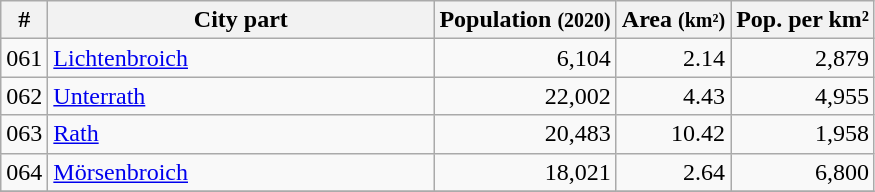<table class="wikitable sortable">
<tr ---->
<th>#</th>
<th width="250px">City part</th>
<th>Population <small>(2020)</small></th>
<th>Area <small>(km²)</small></th>
<th>Pop. per km²</th>
</tr>
<tr align="right">
<td align="left">061</td>
<td align="left"><a href='#'>Lichtenbroich</a></td>
<td>6,104</td>
<td>2.14</td>
<td>2,879</td>
</tr>
<tr align="right">
<td align="left">062</td>
<td align="left"><a href='#'>Unterrath</a></td>
<td>22,002</td>
<td>4.43</td>
<td>4,955</td>
</tr>
<tr align="right">
<td align="left">063</td>
<td align="left"><a href='#'>Rath</a></td>
<td>20,483</td>
<td>10.42</td>
<td>1,958</td>
</tr>
<tr align="right">
<td align="left">064</td>
<td align="left"><a href='#'>Mörsenbroich</a></td>
<td>18,021</td>
<td>2.64</td>
<td>6,800</td>
</tr>
<tr align="right">
</tr>
</table>
